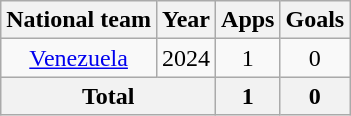<table class="wikitable" style="text-align: center;">
<tr>
<th>National team</th>
<th>Year</th>
<th>Apps</th>
<th>Goals</th>
</tr>
<tr>
<td rowspan="1"><a href='#'>Venezuela</a></td>
<td>2024</td>
<td>1</td>
<td>0</td>
</tr>
<tr>
<th colspan="2">Total</th>
<th>1</th>
<th>0</th>
</tr>
</table>
